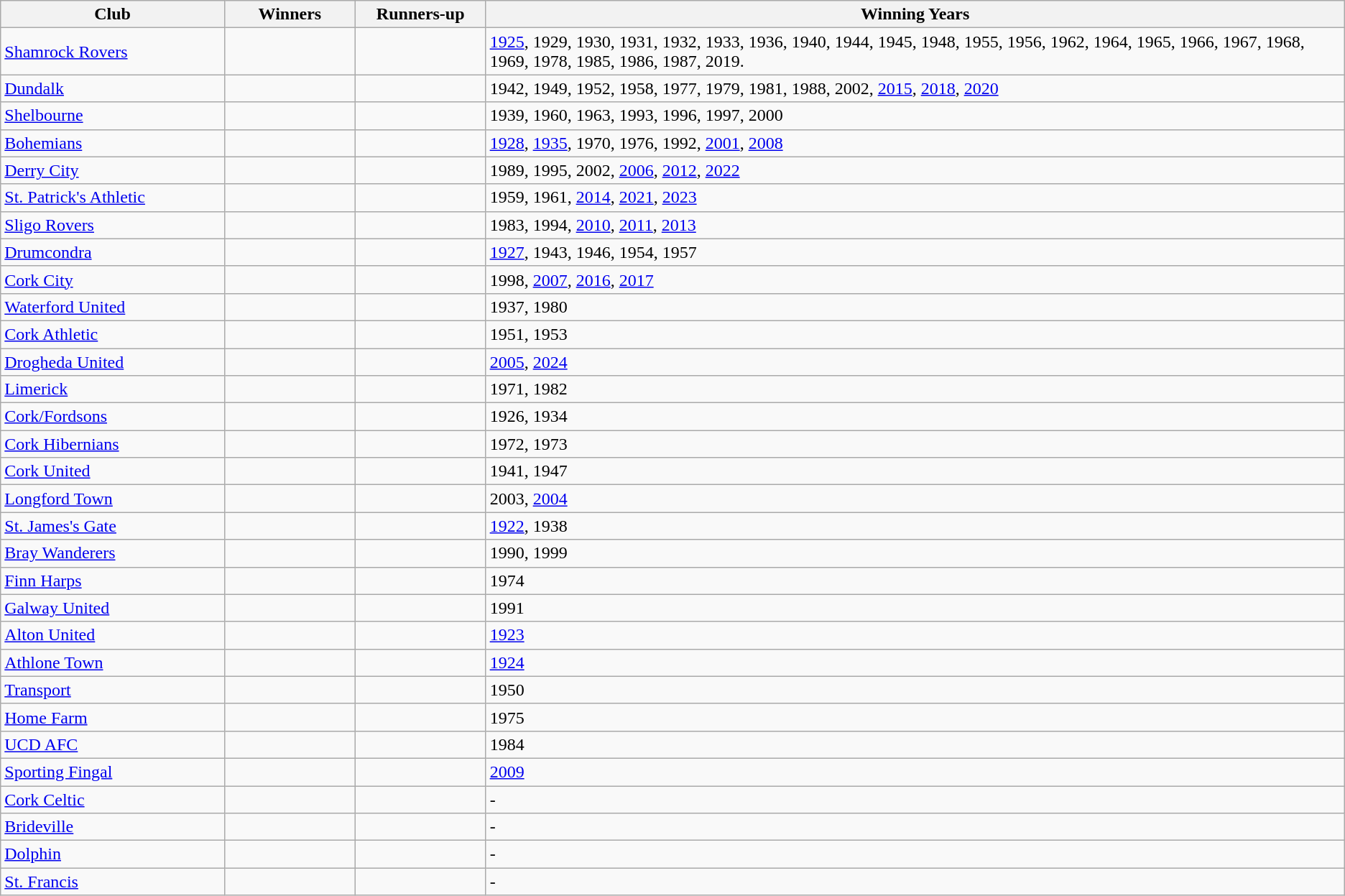<table class="wikitable sortable">
<tr>
<th width=12%>Club</th>
<th width=7%>Winners</th>
<th width=7%>Runners-up</th>
<th width=46%>Winning Years</th>
</tr>
<tr>
<td><a href='#'>Shamrock Rovers</a></td>
<td></td>
<td></td>
<td><a href='#'>1925</a>, 1929, 1930, 1931, 1932, 1933, 1936, 1940, 1944, 1945, 1948, 1955, 1956, 1962, 1964, 1965, 1966, 1967, 1968, 1969, 1978, 1985, 1986, 1987, 2019.</td>
</tr>
<tr>
<td><a href='#'>Dundalk</a></td>
<td></td>
<td></td>
<td>1942, 1949, 1952, 1958, 1977, 1979, 1981, 1988, 2002, <a href='#'>2015</a>, <a href='#'>2018</a>, <a href='#'>2020</a></td>
</tr>
<tr>
<td><a href='#'>Shelbourne</a></td>
<td></td>
<td></td>
<td>1939, 1960, 1963, 1993, 1996, 1997, 2000</td>
</tr>
<tr>
<td><a href='#'>Bohemians</a></td>
<td></td>
<td></td>
<td><a href='#'>1928</a>, <a href='#'>1935</a>, 1970, 1976, 1992, <a href='#'>2001</a>, <a href='#'>2008</a></td>
</tr>
<tr>
<td><a href='#'>Derry City</a></td>
<td></td>
<td></td>
<td>1989, 1995, 2002, <a href='#'>2006</a>, <a href='#'>2012</a>, <a href='#'>2022</a></td>
</tr>
<tr>
<td><a href='#'>St. Patrick's Athletic</a></td>
<td></td>
<td></td>
<td>1959, 1961, <a href='#'>2014</a>, <a href='#'>2021</a>, <a href='#'>2023</a></td>
</tr>
<tr>
<td><a href='#'>Sligo Rovers</a></td>
<td></td>
<td></td>
<td>1983, 1994, <a href='#'>2010</a>, <a href='#'>2011</a>, <a href='#'>2013</a></td>
</tr>
<tr>
<td><a href='#'>Drumcondra</a></td>
<td></td>
<td></td>
<td><a href='#'>1927</a>, 1943, 1946, 1954, 1957</td>
</tr>
<tr>
<td><a href='#'>Cork City</a></td>
<td></td>
<td></td>
<td>1998, <a href='#'>2007</a>, <a href='#'>2016</a>, <a href='#'>2017</a></td>
</tr>
<tr>
<td><a href='#'>Waterford United</a></td>
<td></td>
<td></td>
<td>1937, 1980</td>
</tr>
<tr>
<td><a href='#'>Cork Athletic</a></td>
<td></td>
<td></td>
<td>1951, 1953</td>
</tr>
<tr>
<td><a href='#'>Drogheda United</a></td>
<td></td>
<td></td>
<td><a href='#'>2005</a>, <a href='#'>2024</a></td>
</tr>
<tr>
<td><a href='#'>Limerick</a></td>
<td></td>
<td></td>
<td>1971, 1982</td>
</tr>
<tr>
<td><a href='#'>Cork/Fordsons</a></td>
<td></td>
<td></td>
<td>1926, 1934</td>
</tr>
<tr>
<td><a href='#'>Cork Hibernians</a></td>
<td></td>
<td></td>
<td>1972, 1973</td>
</tr>
<tr>
<td><a href='#'>Cork United</a></td>
<td></td>
<td></td>
<td>1941, 1947</td>
</tr>
<tr>
<td><a href='#'>Longford Town</a></td>
<td></td>
<td></td>
<td>2003, <a href='#'>2004</a></td>
</tr>
<tr>
<td><a href='#'>St. James's Gate</a></td>
<td></td>
<td></td>
<td><a href='#'>1922</a>, 1938</td>
</tr>
<tr>
<td><a href='#'>Bray Wanderers</a></td>
<td></td>
<td></td>
<td>1990, 1999</td>
</tr>
<tr>
<td><a href='#'>Finn Harps</a></td>
<td></td>
<td></td>
<td>1974</td>
</tr>
<tr>
<td><a href='#'>Galway United</a></td>
<td></td>
<td></td>
<td>1991</td>
</tr>
<tr>
<td><a href='#'>Alton United</a></td>
<td></td>
<td></td>
<td><a href='#'>1923</a></td>
</tr>
<tr>
<td><a href='#'>Athlone Town</a></td>
<td></td>
<td></td>
<td><a href='#'>1924</a></td>
</tr>
<tr>
<td><a href='#'>Transport</a></td>
<td></td>
<td></td>
<td>1950</td>
</tr>
<tr>
<td><a href='#'>Home Farm</a></td>
<td></td>
<td></td>
<td>1975</td>
</tr>
<tr>
<td><a href='#'>UCD AFC</a></td>
<td></td>
<td></td>
<td>1984</td>
</tr>
<tr>
<td><a href='#'>Sporting Fingal</a></td>
<td></td>
<td></td>
<td><a href='#'>2009</a></td>
</tr>
<tr>
<td><a href='#'>Cork Celtic</a></td>
<td></td>
<td></td>
<td>-</td>
</tr>
<tr>
<td><a href='#'>Brideville</a></td>
<td></td>
<td></td>
<td>-</td>
</tr>
<tr>
<td><a href='#'>Dolphin</a></td>
<td></td>
<td></td>
<td>-</td>
</tr>
<tr>
<td><a href='#'>St. Francis</a></td>
<td></td>
<td></td>
<td>-</td>
</tr>
</table>
